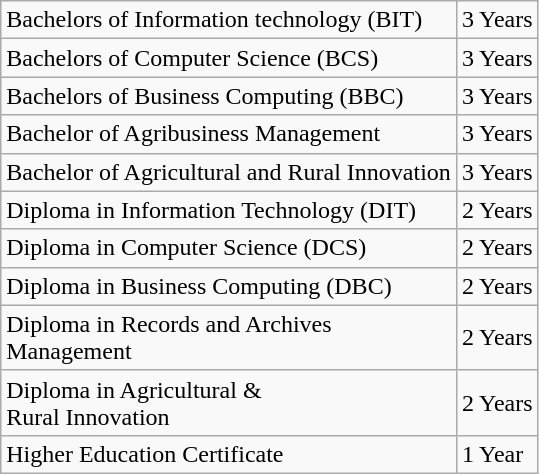<table class="wikitable">
<tr>
<td>Bachelors of  Information technology (BIT)</td>
<td>3 Years</td>
</tr>
<tr>
<td>Bachelors of Computer Science (BCS)</td>
<td>3 Years</td>
</tr>
<tr>
<td>Bachelors of Business Computing (BBC)</td>
<td>3 Years</td>
</tr>
<tr>
<td>Bachelor of Agribusiness Management</td>
<td>3 Years</td>
</tr>
<tr>
<td>Bachelor of Agricultural and Rural Innovation</td>
<td>3 Years</td>
</tr>
<tr>
<td>Diploma in Information Technology (DIT)</td>
<td>2 Years</td>
</tr>
<tr>
<td>Diploma in Computer Science (DCS)</td>
<td>2 Years</td>
</tr>
<tr>
<td>Diploma in Business Computing (DBC)</td>
<td>2 Years</td>
</tr>
<tr>
<td>Diploma in Records and Archives<br>Management</td>
<td>2 Years</td>
</tr>
<tr>
<td>Diploma in Agricultural &<br>Rural Innovation</td>
<td>2 Years</td>
</tr>
<tr>
<td>Higher Education Certificate</td>
<td>1 Year</td>
</tr>
</table>
